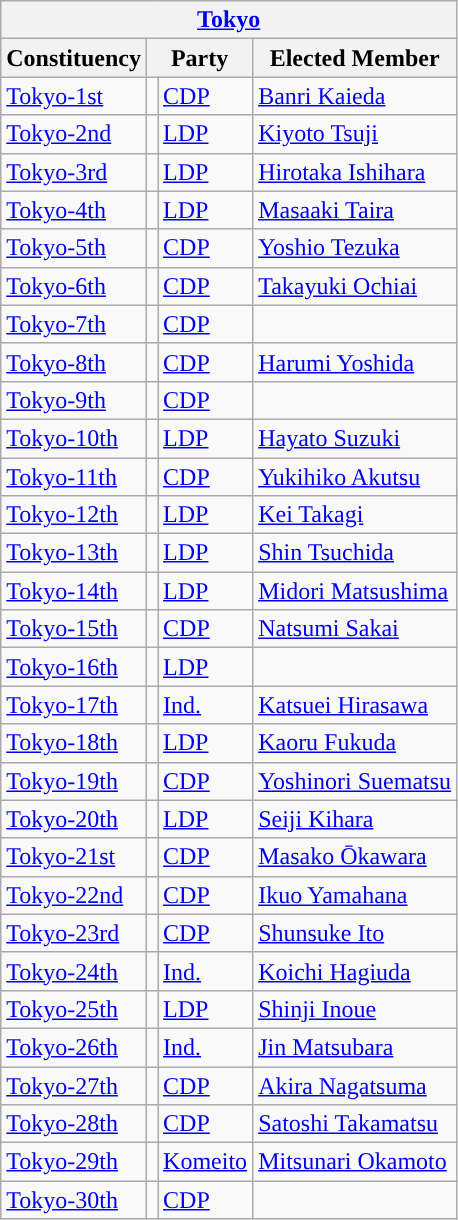<table class="wikitable">
<tr>
<th colspan=4><a href='#'>Tokyo</a></th>
</tr>
<tr>
<th>Constituency</th>
<th colspan=2>Party</th>
<th>Elected Member</th>
</tr>
<tr>
<td><a href='#'>Tokyo-1st</a></td>
<td style="background:"></td>
<td><a href='#'>CDP</a></td>
<td><a href='#'>Banri Kaieda</a></td>
</tr>
<tr>
<td><a href='#'>Tokyo-2nd</a></td>
<td style="background:"></td>
<td><a href='#'>LDP</a></td>
<td><a href='#'>Kiyoto Tsuji</a></td>
</tr>
<tr>
<td><a href='#'>Tokyo-3rd</a></td>
<td style="background:"></td>
<td><a href='#'>LDP</a></td>
<td><a href='#'>Hirotaka Ishihara</a></td>
</tr>
<tr>
<td><a href='#'>Tokyo-4th</a></td>
<td style="background:"></td>
<td><a href='#'>LDP</a></td>
<td><a href='#'>Masaaki Taira</a></td>
</tr>
<tr>
<td><a href='#'>Tokyo-5th</a></td>
<td style="background:"></td>
<td><a href='#'>CDP</a></td>
<td><a href='#'>Yoshio Tezuka</a></td>
</tr>
<tr>
<td><a href='#'>Tokyo-6th</a></td>
<td style="background:"></td>
<td><a href='#'>CDP</a></td>
<td><a href='#'>Takayuki Ochiai</a></td>
</tr>
<tr>
<td><a href='#'>Tokyo-7th</a></td>
<td style="background:"></td>
<td><a href='#'>CDP</a></td>
<td></td>
</tr>
<tr>
<td><a href='#'>Tokyo-8th</a></td>
<td style="background:"></td>
<td><a href='#'>CDP</a></td>
<td><a href='#'>Harumi Yoshida</a></td>
</tr>
<tr>
<td><a href='#'>Tokyo-9th</a></td>
<td style="background:"></td>
<td><a href='#'>CDP</a></td>
<td></td>
</tr>
<tr>
<td><a href='#'>Tokyo-10th</a></td>
<td style="background:"></td>
<td><a href='#'>LDP</a></td>
<td><a href='#'>Hayato Suzuki</a></td>
</tr>
<tr>
<td><a href='#'>Tokyo-11th</a></td>
<td style="background:"></td>
<td><a href='#'>CDP</a></td>
<td><a href='#'>Yukihiko Akutsu</a></td>
</tr>
<tr>
<td><a href='#'>Tokyo-12th</a></td>
<td style="background:"></td>
<td><a href='#'>LDP</a></td>
<td><a href='#'>Kei Takagi</a></td>
</tr>
<tr>
<td><a href='#'>Tokyo-13th</a></td>
<td style="background:"></td>
<td><a href='#'>LDP</a></td>
<td><a href='#'>Shin Tsuchida</a></td>
</tr>
<tr>
<td><a href='#'>Tokyo-14th</a></td>
<td style="background:"></td>
<td><a href='#'>LDP</a></td>
<td><a href='#'>Midori Matsushima</a></td>
</tr>
<tr>
<td><a href='#'>Tokyo-15th</a></td>
<td style="background:"></td>
<td><a href='#'>CDP</a></td>
<td><a href='#'>Natsumi Sakai</a></td>
</tr>
<tr>
<td><a href='#'>Tokyo-16th</a></td>
<td style="background:"></td>
<td><a href='#'>LDP</a></td>
<td></td>
</tr>
<tr>
<td><a href='#'>Tokyo-17th</a></td>
<td style="background:"></td>
<td><a href='#'>Ind.</a></td>
<td><a href='#'>Katsuei Hirasawa</a></td>
</tr>
<tr>
<td><a href='#'>Tokyo-18th</a></td>
<td style="background:"></td>
<td><a href='#'>LDP</a></td>
<td><a href='#'>Kaoru Fukuda</a></td>
</tr>
<tr>
<td><a href='#'>Tokyo-19th</a></td>
<td style="background:"></td>
<td><a href='#'>CDP</a></td>
<td><a href='#'>Yoshinori Suematsu</a></td>
</tr>
<tr>
<td><a href='#'>Tokyo-20th</a></td>
<td style="background:"></td>
<td><a href='#'>LDP</a></td>
<td><a href='#'>Seiji Kihara</a></td>
</tr>
<tr>
<td><a href='#'>Tokyo-21st</a></td>
<td style="background:"></td>
<td><a href='#'>CDP</a></td>
<td><a href='#'>Masako Ōkawara</a></td>
</tr>
<tr>
<td><a href='#'>Tokyo-22nd</a></td>
<td style="background:"></td>
<td><a href='#'>CDP</a></td>
<td><a href='#'>Ikuo Yamahana</a></td>
</tr>
<tr>
<td><a href='#'>Tokyo-23rd</a></td>
<td style="background:"></td>
<td><a href='#'>CDP</a></td>
<td><a href='#'>Shunsuke Ito</a></td>
</tr>
<tr>
<td><a href='#'>Tokyo-24th</a></td>
<td style="background:"></td>
<td><a href='#'>Ind.</a></td>
<td><a href='#'>Koichi Hagiuda</a></td>
</tr>
<tr>
<td><a href='#'>Tokyo-25th</a></td>
<td style="background:"></td>
<td><a href='#'>LDP</a></td>
<td><a href='#'>Shinji Inoue</a></td>
</tr>
<tr>
<td><a href='#'>Tokyo-26th</a></td>
<td style="background:"></td>
<td><a href='#'>Ind.</a></td>
<td><a href='#'>Jin Matsubara</a></td>
</tr>
<tr>
<td><a href='#'>Tokyo-27th</a></td>
<td style="background:"></td>
<td><a href='#'>CDP</a></td>
<td><a href='#'>Akira Nagatsuma</a></td>
</tr>
<tr>
<td><a href='#'>Tokyo-28th</a></td>
<td style="background:"></td>
<td><a href='#'>CDP</a></td>
<td><a href='#'>Satoshi Takamatsu</a></td>
</tr>
<tr>
<td><a href='#'>Tokyo-29th</a></td>
<td style="background:"></td>
<td><a href='#'>Komeito</a></td>
<td><a href='#'>Mitsunari Okamoto</a></td>
</tr>
<tr>
<td><a href='#'>Tokyo-30th</a></td>
<td style="background:"></td>
<td><a href='#'>CDP</a></td>
<td></td>
</tr>
</table>
